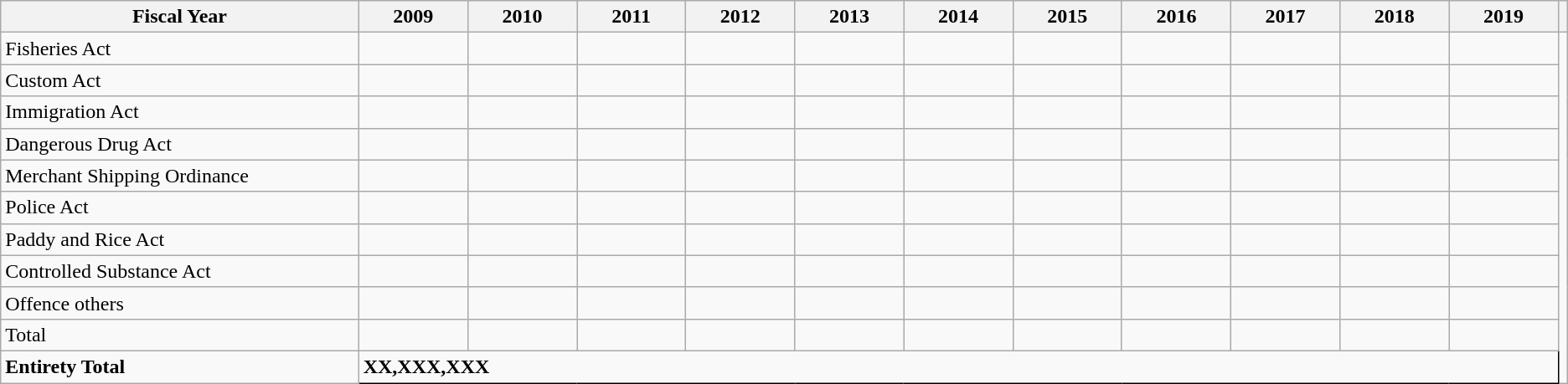<table class="wikitable">
<tr>
<th>Fiscal Year</th>
<th>2009</th>
<th>2010</th>
<th>2011</th>
<th>2012</th>
<th>2013</th>
<th>2014</th>
<th>2015</th>
<th>2016</th>
<th>2017</th>
<th>2018</th>
<th>2019</th>
<th></th>
</tr>
<tr>
<td>Fisheries Act</td>
<td width="80"></td>
<td width="80"></td>
<td width="80"></td>
<td width="80"></td>
<td width="80"></td>
<td width="80"></td>
<td width="80"></td>
<td width="80"></td>
<td width="80"></td>
<td width="80"></td>
<td width="80"></td>
</tr>
<tr>
<td>Custom Act</td>
<td></td>
<td></td>
<td></td>
<td></td>
<td></td>
<td></td>
<td></td>
<td></td>
<td></td>
<td></td>
<td></td>
</tr>
<tr>
<td>Immigration Act</td>
<td></td>
<td></td>
<td></td>
<td></td>
<td></td>
<td></td>
<td></td>
<td></td>
<td></td>
<td></td>
<td></td>
</tr>
<tr>
<td>Dangerous Drug Act</td>
<td></td>
<td></td>
<td></td>
<td></td>
<td></td>
<td></td>
<td></td>
<td></td>
<td></td>
<td></td>
<td></td>
</tr>
<tr>
<td>Merchant Shipping Ordinance</td>
<td></td>
<td></td>
<td></td>
<td></td>
<td></td>
<td></td>
<td></td>
<td></td>
<td></td>
<td></td>
<td></td>
</tr>
<tr>
<td>Police Act</td>
<td></td>
<td></td>
<td></td>
<td></td>
<td></td>
<td></td>
<td></td>
<td></td>
<td></td>
<td></td>
<td></td>
</tr>
<tr>
<td>Paddy and Rice Act</td>
<td></td>
<td></td>
<td></td>
<td></td>
<td></td>
<td></td>
<td></td>
<td></td>
<td></td>
<td></td>
<td></td>
</tr>
<tr>
<td>Controlled Substance Act</td>
<td></td>
<td></td>
<td></td>
<td></td>
<td></td>
<td></td>
<td></td>
<td></td>
<td></td>
<td></td>
<td></td>
</tr>
<tr>
<td>Offence others</td>
<td></td>
<td></td>
<td></td>
<td></td>
<td></td>
<td></td>
<td></td>
<td></td>
<td></td>
<td></td>
<td></td>
</tr>
<tr>
<td>Total</td>
<td></td>
<td></td>
<td></td>
<td></td>
<td></td>
<td></td>
<td></td>
<td></td>
<td></td>
<td></td>
<td></td>
</tr>
<tr>
<td width="280"><strong>Entirety Total</strong></td>
<td align="centre" cellspacing="3" style="border: 1px solid #000000; margin-bottom: 6px;" colspan="11"><strong>XX,XXX,XXX</strong></td>
</tr>
</table>
